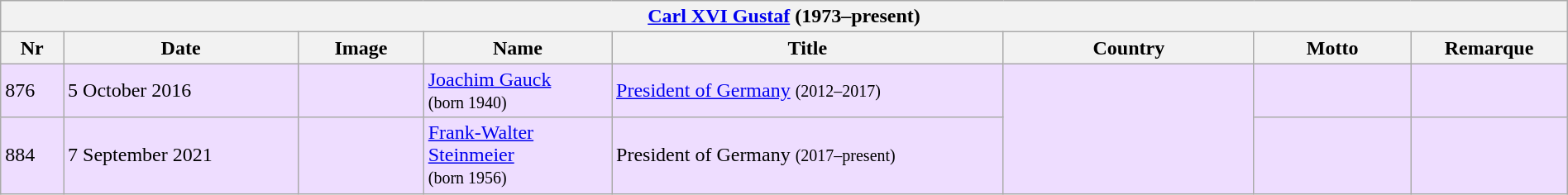<table class="wikitable" width=100%>
<tr>
<th colspan=8><a href='#'>Carl XVI Gustaf</a> (1973–present)</th>
</tr>
<tr>
<th width=4%>Nr</th>
<th width=15%>Date</th>
<th width=8%>Image</th>
<th width=12%>Name</th>
<th>Title</th>
<th width=16%>Country</th>
<th width=10%>Motto</th>
<th width=10%>Remarque</th>
</tr>
<tr bgcolor="#EEDDFF">
<td>876</td>
<td>5 October 2016</td>
<td></td>
<td><a href='#'>Joachim Gauck</a><br><small>(born 1940)</small></td>
<td><a href='#'>President of Germany</a> <small>(2012–2017)</small></td>
<td rowspan="2"></td>
<td></td>
<td></td>
</tr>
<tr bgcolor="#EEDDFF">
<td>884</td>
<td>7 September 2021</td>
<td></td>
<td><a href='#'>Frank-Walter Steinmeier</a><br><small>(born 1956)</small></td>
<td>President of Germany <small>(2017–present)</small></td>
<td></td>
<td></td>
</tr>
</table>
